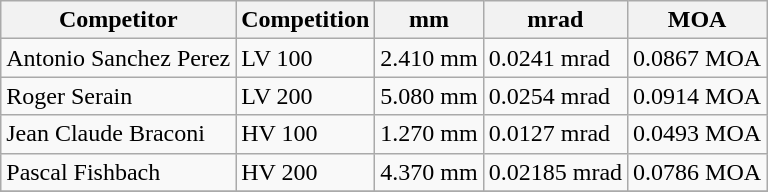<table class="wikitable sortable" style="text-align: left;">
<tr>
<th>Competitor</th>
<th>Competition</th>
<th>mm</th>
<th>mrad</th>
<th>MOA</th>
</tr>
<tr>
<td> Antonio Sanchez Perez</td>
<td>LV 100</td>
<td>2.410 mm</td>
<td>0.0241 mrad</td>
<td>0.0867 MOA</td>
</tr>
<tr>
<td> Roger Serain</td>
<td>LV 200</td>
<td>5.080 mm</td>
<td>0.0254 mrad</td>
<td>0.0914 MOA</td>
</tr>
<tr>
<td> Jean Claude Braconi</td>
<td>HV 100</td>
<td>1.270 mm</td>
<td>0.0127 mrad</td>
<td>0.0493 MOA</td>
</tr>
<tr>
<td> Pascal Fishbach</td>
<td>HV 200</td>
<td>4.370 mm</td>
<td>0.02185 mrad</td>
<td>0.0786 MOA</td>
</tr>
<tr>
</tr>
</table>
